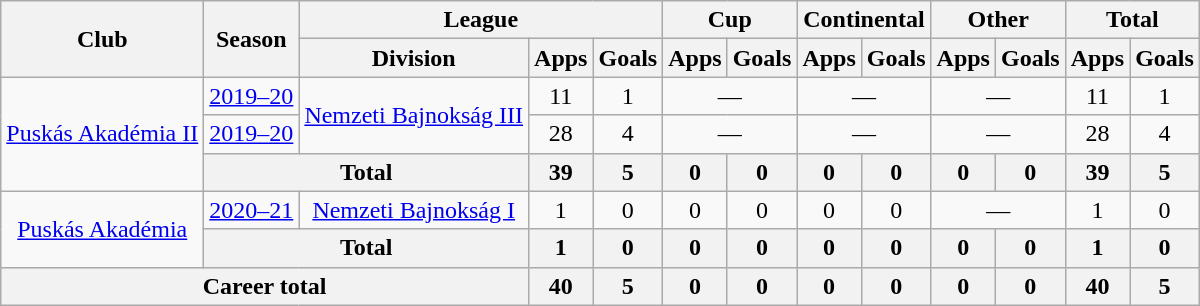<table class="wikitable" style="text-align:center">
<tr>
<th rowspan="2">Club</th>
<th rowspan="2">Season</th>
<th colspan="3">League</th>
<th colspan="2">Cup</th>
<th colspan="2">Continental</th>
<th colspan="2">Other</th>
<th colspan="2">Total</th>
</tr>
<tr>
<th>Division</th>
<th>Apps</th>
<th>Goals</th>
<th>Apps</th>
<th>Goals</th>
<th>Apps</th>
<th>Goals</th>
<th>Apps</th>
<th>Goals</th>
<th>Apps</th>
<th>Goals</th>
</tr>
<tr>
<td rowspan="3"><a href='#'>Puskás Akadémia II</a></td>
<td><a href='#'>2019–20</a></td>
<td rowspan="2"><a href='#'>Nemzeti Bajnokság III</a></td>
<td>11</td>
<td>1</td>
<td colspan="2">—</td>
<td colspan="2">—</td>
<td colspan="2">—</td>
<td>11</td>
<td>1</td>
</tr>
<tr>
<td><a href='#'>2019–20</a></td>
<td>28</td>
<td>4</td>
<td colspan="2">—</td>
<td colspan="2">—</td>
<td colspan="2">—</td>
<td>28</td>
<td>4</td>
</tr>
<tr>
<th colspan="2">Total</th>
<th>39</th>
<th>5</th>
<th>0</th>
<th>0</th>
<th>0</th>
<th>0</th>
<th>0</th>
<th>0</th>
<th>39</th>
<th>5</th>
</tr>
<tr>
<td rowspan="2"><a href='#'>Puskás Akadémia</a></td>
<td><a href='#'>2020–21</a></td>
<td rowspan="1"><a href='#'>Nemzeti Bajnokság I</a></td>
<td>1</td>
<td>0</td>
<td>0</td>
<td>0</td>
<td>0</td>
<td>0</td>
<td colspan="2">—</td>
<td>1</td>
<td>0</td>
</tr>
<tr>
<th colspan="2">Total</th>
<th>1</th>
<th>0</th>
<th>0</th>
<th>0</th>
<th>0</th>
<th>0</th>
<th>0</th>
<th>0</th>
<th>1</th>
<th>0</th>
</tr>
<tr>
<th colspan="3">Career total</th>
<th>40</th>
<th>5</th>
<th>0</th>
<th>0</th>
<th>0</th>
<th>0</th>
<th>0</th>
<th>0</th>
<th>40</th>
<th>5</th>
</tr>
</table>
